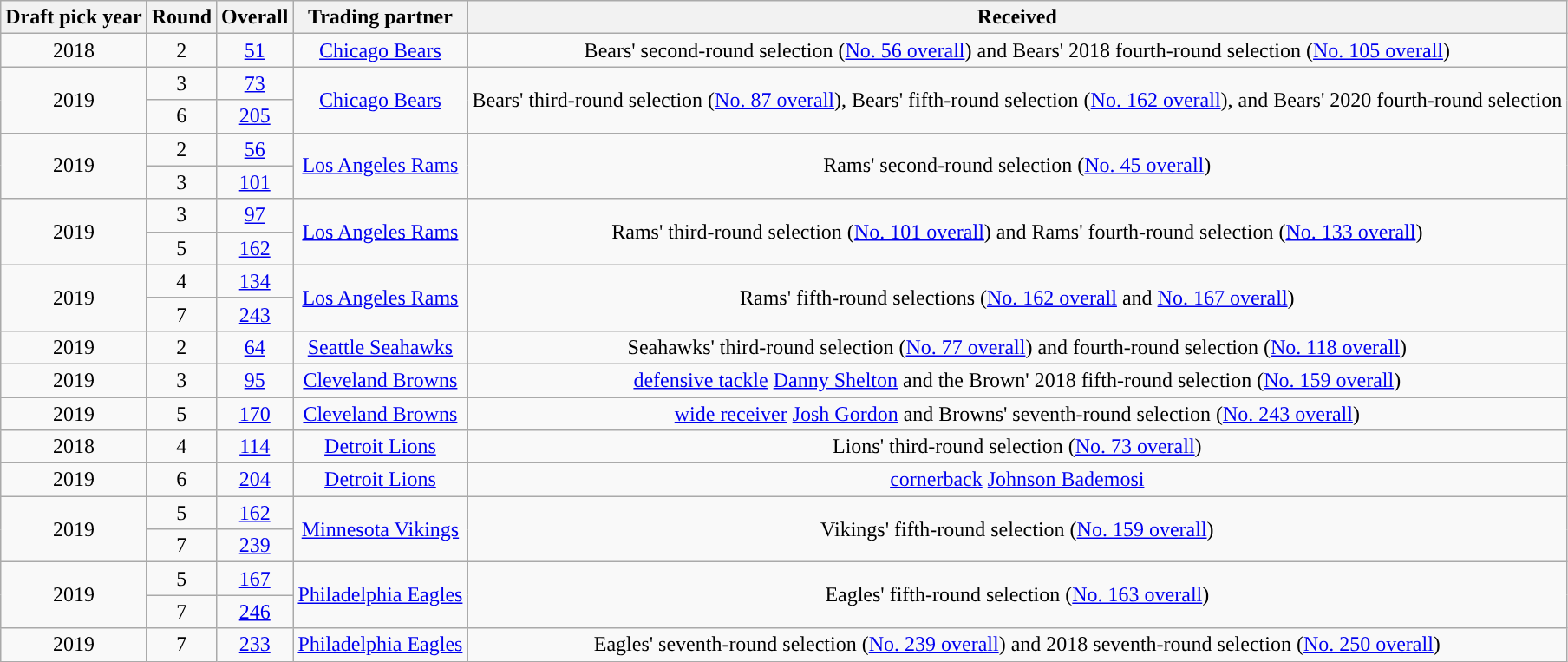<table class="wikitable sortable" style="text-align:center">
<tr>
<th>Draft pick year</th>
<th>Round</th>
<th>Overall</th>
<th>Trading partner</th>
<th>Received</th>
</tr>
<tr>
<td>2018</td>
<td>2</td>
<td><a href='#'>51</a></td>
<td><a href='#'>Chicago Bears</a></td>
<td>Bears' second-round selection (<a href='#'>No. 56 overall</a>) and Bears' 2018 fourth-round selection (<a href='#'>No. 105 overall</a>)</td>
</tr>
<tr>
<td rowspan="2">2019</td>
<td>3</td>
<td><a href='#'>73</a></td>
<td rowspan="2"><a href='#'>Chicago Bears</a></td>
<td rowspan="2">Bears' third-round selection (<a href='#'>No. 87 overall</a>), Bears' fifth-round selection (<a href='#'>No. 162 overall</a>), and Bears' 2020 fourth-round selection</td>
</tr>
<tr>
<td>6</td>
<td><a href='#'>205</a></td>
</tr>
<tr>
<td rowspan="2">2019</td>
<td>2</td>
<td><a href='#'>56</a></td>
<td rowspan="2"><a href='#'>Los Angeles Rams</a></td>
<td rowspan="2">Rams' second-round selection (<a href='#'>No. 45 overall</a>)</td>
</tr>
<tr>
<td>3</td>
<td><a href='#'>101</a></td>
</tr>
<tr>
<td rowspan="2">2019</td>
<td>3</td>
<td><a href='#'>97</a></td>
<td rowspan="2"><a href='#'>Los Angeles Rams</a></td>
<td rowspan="2">Rams' third-round selection (<a href='#'>No. 101 overall</a>) and Rams' fourth-round selection (<a href='#'>No. 133 overall</a>)</td>
</tr>
<tr>
<td>5</td>
<td><a href='#'>162</a></td>
</tr>
<tr>
<td rowspan="2">2019</td>
<td>4</td>
<td><a href='#'>134</a></td>
<td rowspan="2"><a href='#'>Los Angeles Rams</a></td>
<td rowspan="2">Rams' fifth-round selections (<a href='#'>No. 162 overall</a> and <a href='#'>No. 167 overall</a>)</td>
</tr>
<tr>
<td>7</td>
<td><a href='#'>243</a></td>
</tr>
<tr>
<td>2019</td>
<td>2</td>
<td><a href='#'>64</a></td>
<td><a href='#'>Seattle Seahawks</a></td>
<td>Seahawks' third-round selection (<a href='#'>No. 77 overall</a>) and fourth-round selection (<a href='#'>No. 118 overall</a>)</td>
</tr>
<tr>
<td>2019</td>
<td>3</td>
<td><a href='#'>95</a></td>
<td><a href='#'>Cleveland Browns</a></td>
<td><a href='#'>defensive tackle</a> <a href='#'>Danny Shelton</a> and the Brown' 2018 fifth-round selection (<a href='#'>No. 159 overall</a>)</td>
</tr>
<tr>
<td>2019</td>
<td>5</td>
<td><a href='#'>170</a></td>
<td><a href='#'>Cleveland Browns</a></td>
<td><a href='#'>wide receiver</a> <a href='#'>Josh Gordon</a> and Browns' seventh-round selection (<a href='#'>No. 243 overall</a>)</td>
</tr>
<tr>
<td>2018</td>
<td>4</td>
<td><a href='#'>114</a></td>
<td><a href='#'>Detroit Lions</a></td>
<td>Lions' third-round selection (<a href='#'>No. 73 overall</a>)</td>
</tr>
<tr>
<td>2019</td>
<td>6</td>
<td><a href='#'>204</a></td>
<td><a href='#'>Detroit Lions</a></td>
<td><a href='#'>cornerback</a> <a href='#'>Johnson Bademosi</a></td>
</tr>
<tr>
<td rowspan="2">2019</td>
<td>5</td>
<td><a href='#'>162</a></td>
<td rowspan="2"><a href='#'>Minnesota Vikings</a></td>
<td rowspan="2">Vikings' fifth-round selection (<a href='#'>No. 159 overall</a>)</td>
</tr>
<tr>
<td>7</td>
<td><a href='#'>239</a></td>
</tr>
<tr>
<td rowspan="2">2019</td>
<td>5</td>
<td><a href='#'>167</a></td>
<td rowspan="2"><a href='#'>Philadelphia Eagles</a></td>
<td rowspan="2">Eagles' fifth-round selection (<a href='#'>No. 163 overall</a>)</td>
</tr>
<tr>
<td>7</td>
<td><a href='#'>246</a></td>
</tr>
<tr>
<td>2019</td>
<td>7</td>
<td><a href='#'>233</a></td>
<td><a href='#'>Philadelphia Eagles</a></td>
<td>Eagles' seventh-round selection (<a href='#'>No. 239 overall</a>) and 2018 seventh-round selection (<a href='#'>No. 250 overall</a>)</td>
</tr>
</table>
